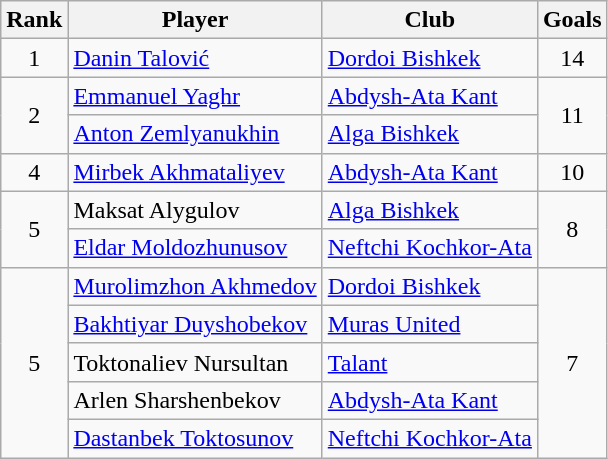<table class="wikitable" style="text-align:center">
<tr>
<th>Rank</th>
<th>Player</th>
<th>Club</th>
<th>Goals</th>
</tr>
<tr>
<td rowspan="1">1</td>
<td align="left"> <a href='#'>Danin Talović</a></td>
<td align="left"><a href='#'>Dordoi Bishkek</a></td>
<td rowspan="1">14</td>
</tr>
<tr>
<td rowspan="2">2</td>
<td align="left"> <a href='#'>Emmanuel Yaghr</a></td>
<td align="left"><a href='#'>Abdysh-Ata Kant</a></td>
<td rowspan="2">11</td>
</tr>
<tr>
<td align="left"> <a href='#'>Anton Zemlyanukhin</a></td>
<td align="left"><a href='#'>Alga Bishkek</a></td>
</tr>
<tr>
<td rowspan="1">4</td>
<td align="left"> <a href='#'>Mirbek Akhmataliyev</a></td>
<td align="left"><a href='#'>Abdysh-Ata Kant</a></td>
<td rowspan="1">10</td>
</tr>
<tr>
<td rowspan="2">5</td>
<td align="left"> Maksat Alygulov</td>
<td align="left"><a href='#'>Alga Bishkek</a></td>
<td rowspan="2">8</td>
</tr>
<tr>
<td align="left"> <a href='#'>Eldar Moldozhunusov</a></td>
<td align="left"><a href='#'>Neftchi Kochkor-Ata</a></td>
</tr>
<tr>
<td rowspan="5">5</td>
<td align="left"> <a href='#'>Murolimzhon Akhmedov</a></td>
<td align="left"><a href='#'>Dordoi Bishkek</a></td>
<td rowspan="5">7</td>
</tr>
<tr>
<td align="left"> <a href='#'>Bakhtiyar Duyshobekov</a></td>
<td align="left"><a href='#'>Muras United</a></td>
</tr>
<tr>
<td align="left"> Toktonaliev Nursultan</td>
<td align="left"><a href='#'>Talant</a></td>
</tr>
<tr>
<td align="left"> Arlen Sharshenbekov</td>
<td align="left"><a href='#'>Abdysh-Ata Kant</a></td>
</tr>
<tr>
<td align="left"> <a href='#'>Dastanbek Toktosunov</a></td>
<td align="left"><a href='#'>Neftchi Kochkor-Ata</a></td>
</tr>
</table>
